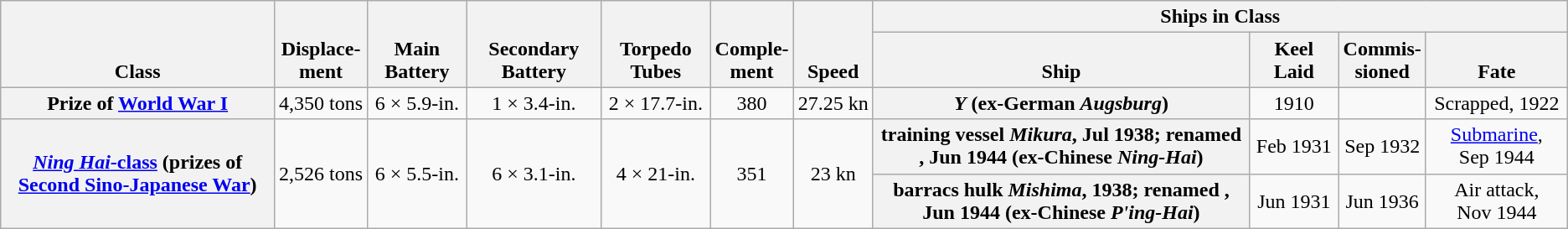<table class="wikitable plainrowheaders" style="text-align: center;">
<tr valign="bottom">
<th scope="col" rowspan="2">Class</th>
<th scope="col" rowspan="2">Displace-<br>ment</th>
<th scope="col" rowspan="2">Main Battery</th>
<th scope="col" rowspan="2">Secondary Battery</th>
<th scope="col" rowspan="2">Torpedo Tubes</th>
<th scope="col" rowspan="2">Comple-<br>ment</th>
<th scope="col" rowspan="2">Speed</th>
<th scope="col" colspan="5">Ships in Class</th>
</tr>
<tr valign="bottom">
<th scope="col">Ship</th>
<th scope="col">Keel Laid</th>
<th scope="col">Commis-<br>sioned</th>
<th scope="col">Fate</th>
</tr>
<tr>
<th scope="row">Prize of <a href='#'>World War I</a></th>
<td scope="row" style="text-align: center">4,350 tons</td>
<td scope="row" style="text-align: center">6 × 5.9-in.</td>
<td scope="row" style="text-align: center">1 × 3.4-in.</td>
<td scope="row" style="text-align: center">2 × 17.7-in.</td>
<td scope="row" style="text-align: center">380</td>
<td scope="row" style="text-align: center">27.25 kn</td>
<th scope="row"><em>Y</em> (ex-German <em>Augsburg</em>)</th>
<td scope="row" style="text-align: center">1910</td>
<td scope="row" style="text-align: center"></td>
<td scope="row" style="text-align: center">Scrapped, 1922</td>
</tr>
<tr>
<th scope="row" rowspan="2"><a href='#'><em>Ning Hai</em>-class</a> (prizes of <a href='#'>Second Sino-Japanese War</a>)</th>
<td scope="row" rowspan="2" style="text-align: center">2,526 tons</td>
<td scope="row" rowspan="2" style="text-align: center">6 × 5.5-in.</td>
<td scope="row" rowspan="2" style="text-align: center">6 × 3.1-in.</td>
<td scope="row" rowspan="2" style="text-align: center">4 × 21-in.</td>
<td scope="row" rowspan="2" style="text-align: center">351</td>
<td scope="row" rowspan="2" style="text-align: center">23 kn</td>
<th scope="row">training vessel <em>Mikura</em>, Jul 1938; renamed , Jun 1944 (ex-Chinese <em>Ning-Hai</em>)</th>
<td scope="row" style="text-align: center">Feb 1931</td>
<td scope="row" style="text-align: center">Sep 1932</td>
<td scope="row" style="text-align: center"><a href='#'>Submarine</a>, Sep 1944</td>
</tr>
<tr>
<th scope="row">barracs hulk <em>Mishima</em>, 1938; renamed , Jun 1944 (ex-Chinese <em>P'ing-Hai</em>)</th>
<td scope="row" style="text-align: center">Jun 1931</td>
<td scope="row" style="text-align: center">Jun 1936</td>
<td scope="row" style="text-align: center">Air attack, Nov 1944</td>
</tr>
</table>
